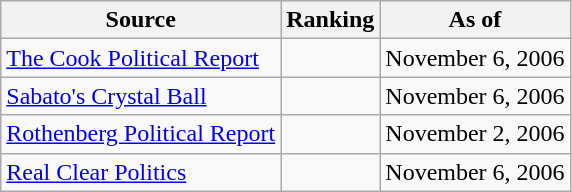<table class="wikitable" style="text-align:center">
<tr>
<th>Source</th>
<th>Ranking</th>
<th>As of</th>
</tr>
<tr>
<td align=left><a href='#'>The Cook Political Report</a></td>
<td></td>
<td>November 6, 2006</td>
</tr>
<tr>
<td align=left><a href='#'>Sabato's Crystal Ball</a></td>
<td></td>
<td>November 6, 2006</td>
</tr>
<tr>
<td align=left><a href='#'>Rothenberg Political Report</a></td>
<td></td>
<td>November 2, 2006</td>
</tr>
<tr>
<td align=left><a href='#'>Real Clear Politics</a></td>
<td></td>
<td>November 6, 2006</td>
</tr>
</table>
